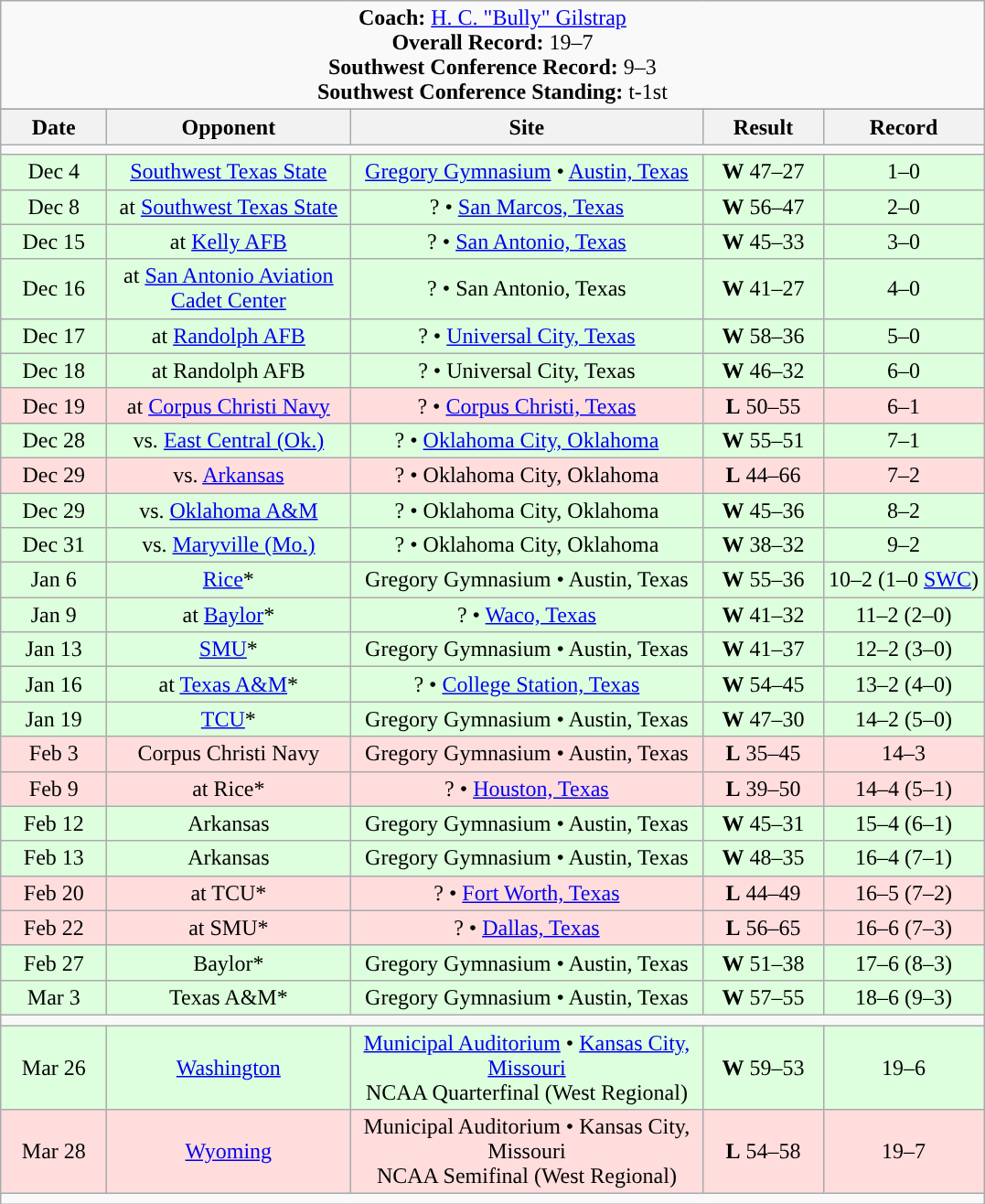<table class="wikitable" style="text-align:center">
<tr>
<td colspan=8  style="text-align:center"><strong>Coach:</strong> <a href='#'>H. C. "Bully" Gilstrap</a><br><strong>Overall Record:</strong> 19–7<br><strong>Southwest Conference Record:</strong> 9–3<br><strong>Southwest Conference Standing:</strong> t-1st</td>
</tr>
<tr>
</tr>
<tr>
<th style="width:70px;">Date</th>
<th style="width:170px;">Opponent</th>
<th style="width:250px;">Site</th>
<th style="width:80px;">Result</th>
<th style="width:110px;">Record</th>
</tr>
<tr>
<td colspan="8"></td>
</tr>
<tr style="background: #ddffdd;">
<td>Dec 4</td>
<td><a href='#'>Southwest Texas State</a></td>
<td><a href='#'>Gregory Gymnasium</a> • <a href='#'>Austin, Texas</a></td>
<td><strong>W</strong> 47–27</td>
<td>1–0</td>
</tr>
<tr style="background: #ddffdd;">
<td>Dec 8</td>
<td>at <a href='#'>Southwest Texas State</a></td>
<td>? • <a href='#'>San Marcos, Texas</a></td>
<td><strong>W</strong> 56–47</td>
<td>2–0</td>
</tr>
<tr style="background: #ddffdd;">
<td>Dec 15</td>
<td>at <a href='#'>Kelly AFB</a></td>
<td>? • <a href='#'>San Antonio, Texas</a></td>
<td><strong>W</strong> 45–33</td>
<td>3–0</td>
</tr>
<tr style="background: #ddffdd;">
<td>Dec 16</td>
<td>at <a href='#'>San Antonio Aviation Cadet Center</a></td>
<td>? • San Antonio, Texas</td>
<td><strong>W</strong> 41–27</td>
<td>4–0</td>
</tr>
<tr style="background: #ddffdd;">
<td>Dec 17</td>
<td>at <a href='#'>Randolph AFB</a></td>
<td>? • <a href='#'>Universal City, Texas</a></td>
<td><strong>W</strong> 58–36</td>
<td>5–0</td>
</tr>
<tr style="background: #ddffdd;">
<td>Dec 18</td>
<td>at Randolph AFB</td>
<td>? • Universal City, Texas</td>
<td><strong>W</strong> 46–32</td>
<td>6–0</td>
</tr>
<tr style="background: #ffdddd;">
<td>Dec 19</td>
<td>at <a href='#'>Corpus Christi Navy</a></td>
<td>? • <a href='#'>Corpus Christi, Texas</a></td>
<td><strong>L</strong> 50–55</td>
<td>6–1</td>
</tr>
<tr style="background: #ddffdd;">
<td>Dec 28</td>
<td>vs. <a href='#'>East Central (Ok.)</a></td>
<td>? • <a href='#'>Oklahoma City, Oklahoma</a></td>
<td><strong>W</strong> 55–51</td>
<td>7–1</td>
</tr>
<tr style="background: #ffdddd;">
<td>Dec 29</td>
<td>vs. <a href='#'>Arkansas</a></td>
<td>? • Oklahoma City, Oklahoma</td>
<td><strong>L</strong> 44–66</td>
<td>7–2</td>
</tr>
<tr style="background: #ddffdd;">
<td>Dec 29</td>
<td>vs. <a href='#'>Oklahoma A&M</a></td>
<td>? • Oklahoma City, Oklahoma</td>
<td><strong>W</strong> 45–36</td>
<td>8–2</td>
</tr>
<tr style="background: #ddffdd;">
<td>Dec 31</td>
<td>vs. <a href='#'>Maryville (Mo.)</a></td>
<td>? • Oklahoma City, Oklahoma</td>
<td><strong>W</strong> 38–32</td>
<td>9–2</td>
</tr>
<tr style="background: #ddffdd;">
<td>Jan 6</td>
<td><a href='#'>Rice</a>*</td>
<td>Gregory Gymnasium • Austin, Texas</td>
<td><strong>W</strong> 55–36</td>
<td>10–2 (1–0 <a href='#'>SWC</a>)</td>
</tr>
<tr style="background: #ddffdd;">
<td>Jan 9</td>
<td>at <a href='#'>Baylor</a>*</td>
<td>? • <a href='#'>Waco, Texas</a></td>
<td><strong>W</strong> 41–32</td>
<td>11–2 (2–0)</td>
</tr>
<tr style="background: #ddffdd;">
<td>Jan 13</td>
<td><a href='#'>SMU</a>*</td>
<td>Gregory Gymnasium • Austin, Texas</td>
<td><strong>W</strong> 41–37</td>
<td>12–2 (3–0)</td>
</tr>
<tr style="background: #ddffdd;">
<td>Jan 16</td>
<td>at <a href='#'>Texas A&M</a>*</td>
<td>? • <a href='#'>College Station, Texas</a></td>
<td><strong>W</strong> 54–45</td>
<td>13–2 (4–0)</td>
</tr>
<tr style="background: #ddffdd;">
<td>Jan 19</td>
<td><a href='#'>TCU</a>*</td>
<td>Gregory Gymnasium • Austin, Texas</td>
<td><strong>W</strong> 47–30</td>
<td>14–2 (5–0)</td>
</tr>
<tr style="background: #ffdddd;">
<td>Feb 3</td>
<td>Corpus Christi Navy</td>
<td>Gregory Gymnasium • Austin, Texas</td>
<td><strong>L</strong> 35–45</td>
<td>14–3</td>
</tr>
<tr style="background: #ffdddd;">
<td>Feb 9</td>
<td>at Rice*</td>
<td>? • <a href='#'>Houston, Texas</a></td>
<td><strong>L</strong> 39–50</td>
<td>14–4 (5–1)</td>
</tr>
<tr style="background: #ddffdd;">
<td>Feb 12</td>
<td>Arkansas</td>
<td>Gregory Gymnasium • Austin, Texas</td>
<td><strong>W</strong> 45–31</td>
<td>15–4 (6–1)</td>
</tr>
<tr style="background: #ddffdd;">
<td>Feb 13</td>
<td>Arkansas</td>
<td>Gregory Gymnasium • Austin, Texas</td>
<td><strong>W</strong> 48–35</td>
<td>16–4 (7–1)</td>
</tr>
<tr style="background: #ffdddd;">
<td>Feb 20</td>
<td>at TCU*</td>
<td>? • <a href='#'>Fort Worth, Texas</a></td>
<td><strong>L</strong> 44–49</td>
<td>16–5 (7–2)</td>
</tr>
<tr style="background: #ffdddd;">
<td>Feb 22</td>
<td>at SMU*</td>
<td>? • <a href='#'>Dallas, Texas</a></td>
<td><strong>L</strong> 56–65</td>
<td>16–6 (7–3)</td>
</tr>
<tr style="background: #ddffdd;">
<td>Feb 27</td>
<td>Baylor*</td>
<td>Gregory Gymnasium • Austin, Texas</td>
<td><strong>W</strong> 51–38</td>
<td>17–6 (8–3)</td>
</tr>
<tr style="background: #ddffdd;">
<td>Mar 3</td>
<td>Texas A&M*</td>
<td>Gregory Gymnasium • Austin, Texas</td>
<td><strong>W</strong> 57–55</td>
<td>18–6 (9–3)</td>
</tr>
<tr>
<td colspan="8"></td>
</tr>
<tr style="background: #ddffdd;">
<td>Mar 26</td>
<td><a href='#'>Washington</a></td>
<td><a href='#'>Municipal Auditorium</a> • <a href='#'>Kansas City, Missouri</a><br>NCAA Quarterfinal (West Regional)</td>
<td><strong>W</strong> 59–53</td>
<td>19–6</td>
</tr>
<tr style="background: #ffdddd;">
<td>Mar 28</td>
<td><a href='#'>Wyoming</a></td>
<td>Municipal Auditorium • Kansas City, Missouri<br>NCAA Semifinal (West Regional)</td>
<td><strong>L</strong> 54–58</td>
<td>19–7</td>
</tr>
<tr>
<td colspan=8></td>
</tr>
</table>
